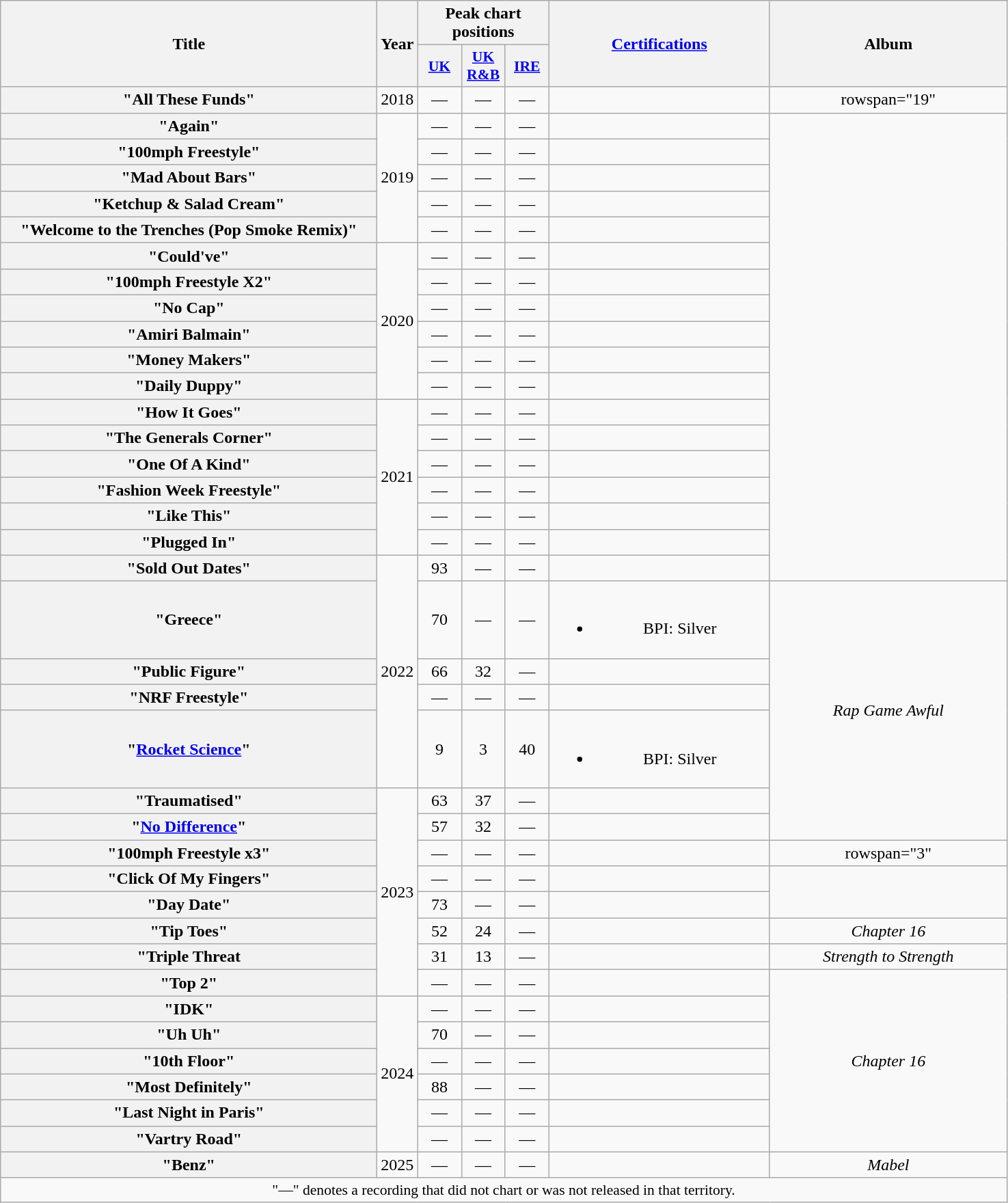<table class="wikitable plainrowheaders" style="text-align:center;">
<tr>
<th scope="col" rowspan="2" style="width:22.5em;">Title</th>
<th scope="col" rowspan="2" style="width:1em;">Year</th>
<th scope="col" colspan="3">Peak chart positions</th>
<th scope="col" rowspan="2" style="width:13em;"><a href='#'>Certifications</a></th>
<th scope="col" rowspan="2" style="width:14em;">Album</th>
</tr>
<tr>
<th scope="col" style="width:2.5em;font-size:90%;"><a href='#'>UK</a><br></th>
<th scope="col" style="width:2.5em;font-size:90%;"><a href='#'>UK<br>R&B</a><br></th>
<th scope="col" style="width:2.5em;font-size:90%;"><a href='#'>IRE</a><br></th>
</tr>
<tr>
<th scope="row">"All These Funds"</th>
<td>2018</td>
<td>—</td>
<td>—</td>
<td>—</td>
<td></td>
<td>rowspan="19" </td>
</tr>
<tr>
<th scope="row">"Again"</th>
<td rowspan="5">2019</td>
<td>—</td>
<td>—</td>
<td>—</td>
<td></td>
</tr>
<tr>
<th scope="row">"100mph Freestyle"</th>
<td>—</td>
<td>—</td>
<td>—</td>
<td></td>
</tr>
<tr>
<th scope="row">"Mad About Bars"<br></th>
<td>—</td>
<td>—</td>
<td>—</td>
<td></td>
</tr>
<tr>
<th scope="row">"Ketchup & Salad Cream"</th>
<td>—</td>
<td>—</td>
<td>—</td>
<td></td>
</tr>
<tr>
<th scope="row">"Welcome to the Trenches (Pop Smoke Remix)"</th>
<td>—</td>
<td>—</td>
<td>—</td>
<td></td>
</tr>
<tr>
<th scope="row">"Could've"</th>
<td rowspan="6">2020</td>
<td>—</td>
<td>—</td>
<td>—</td>
<td></td>
</tr>
<tr>
<th scope="row">"100mph Freestyle X2"</th>
<td>—</td>
<td>—</td>
<td>—</td>
<td></td>
</tr>
<tr>
<th scope="row">"No Cap"</th>
<td>—</td>
<td>—</td>
<td>—</td>
<td></td>
</tr>
<tr>
<th scope="row">"Amiri Balmain"</th>
<td>—</td>
<td>—</td>
<td>—</td>
<td></td>
</tr>
<tr>
<th scope="row">"Money Makers"<br></th>
<td>—</td>
<td>—</td>
<td>—</td>
<td></td>
</tr>
<tr>
<th scope="row">"Daily Duppy"<br></th>
<td>—</td>
<td>—</td>
<td>—</td>
<td></td>
</tr>
<tr>
<th scope="row">"How It Goes"</th>
<td rowspan="6">2021</td>
<td>—</td>
<td>—</td>
<td>—</td>
<td></td>
</tr>
<tr>
<th scope="row">"The Generals Corner"<br></th>
<td>—</td>
<td>—</td>
<td>—</td>
<td></td>
</tr>
<tr>
<th scope="row">"One Of A Kind"</th>
<td>—</td>
<td>—</td>
<td>—</td>
<td></td>
</tr>
<tr>
<th scope="row">"Fashion Week Freestyle"</th>
<td>—</td>
<td>—</td>
<td>—</td>
<td></td>
</tr>
<tr>
<th scope="row">"Like This"</th>
<td>—</td>
<td>—</td>
<td>—</td>
<td></td>
</tr>
<tr>
<th scope="row">"Plugged In"<br></th>
<td>—</td>
<td>—</td>
<td>—</td>
<td></td>
</tr>
<tr>
<th scope="row">"Sold Out Dates"</th>
<td rowspan="5">2022</td>
<td>93</td>
<td>—</td>
<td>—</td>
<td></td>
</tr>
<tr>
<th scope="row">"Greece"</th>
<td>70</td>
<td>—</td>
<td>—</td>
<td><br><ul><li>BPI: Silver</li></ul></td>
<td rowspan="6"><em>Rap Game Awful</em></td>
</tr>
<tr>
<th scope="row">"Public Figure"</th>
<td>66</td>
<td>32</td>
<td>—</td>
<td></td>
</tr>
<tr>
<th scope="row">"NRF Freestyle"</th>
<td>—</td>
<td>—</td>
<td>—</td>
<td></td>
</tr>
<tr>
<th scope="row">"<a href='#'>Rocket Science</a>"<br></th>
<td>9</td>
<td>3</td>
<td>40</td>
<td><br><ul><li>BPI: Silver</li></ul></td>
</tr>
<tr>
<th scope="row">"Traumatised"</th>
<td rowspan="8">2023</td>
<td>63</td>
<td>37</td>
<td>—</td>
<td></td>
</tr>
<tr>
<th scope="row">"<a href='#'>No Difference</a>"</th>
<td>57</td>
<td>32</td>
<td>—</td>
<td></td>
</tr>
<tr>
<th scope="row">"100mph Freestyle x3"</th>
<td>—</td>
<td>—</td>
<td>—</td>
<td></td>
<td>rowspan="3" </td>
</tr>
<tr>
<th scope="row">"Click Of My Fingers"</th>
<td>—</td>
<td>—</td>
<td>—</td>
<td></td>
</tr>
<tr>
<th scope="row">"Day Date"</th>
<td>73</td>
<td>—</td>
<td>—</td>
<td></td>
</tr>
<tr>
<th scope="row">"Tip Toes"<br></th>
<td>52</td>
<td>24</td>
<td>—</td>
<td></td>
<td><em>Chapter 16</em></td>
</tr>
<tr>
<th scope="row">"Triple Threat<br></th>
<td>31</td>
<td>13</td>
<td>—</td>
<td></td>
<td><em>Strength to Strength</em></td>
</tr>
<tr>
<th scope="row">"Top 2"</th>
<td>—</td>
<td>—</td>
<td>—</td>
<td></td>
<td rowspan="7"><em>Chapter 16</em></td>
</tr>
<tr>
<th scope="row">"IDK"</th>
<td rowspan="6">2024</td>
<td>—</td>
<td>—</td>
<td>—</td>
<td></td>
</tr>
<tr>
<th scope="row">"Uh Uh"<br></th>
<td>70</td>
<td>—</td>
<td>—</td>
<td></td>
</tr>
<tr>
<th scope="row">"10th Floor"<br></th>
<td>—</td>
<td>—</td>
<td>—</td>
<td></td>
</tr>
<tr>
<th scope="row">"Most Definitely"<br></th>
<td>88</td>
<td>—</td>
<td>—</td>
<td></td>
</tr>
<tr>
<th scope="row">"Last Night in Paris"</th>
<td>—</td>
<td>—</td>
<td>—</td>
<td></td>
</tr>
<tr>
<th scope="row">"Vartry Road"</th>
<td>—</td>
<td>—</td>
<td>—</td>
<td></td>
</tr>
<tr>
<th scope="row">"Benz"<br></th>
<td>2025</td>
<td>—</td>
<td>—</td>
<td>—</td>
<td></td>
<td><em>Mabel</em></td>
</tr>
<tr>
<td colspan="7" style="font-size:90%">"—" denotes a recording that did not chart or was not released in that territory.</td>
</tr>
</table>
